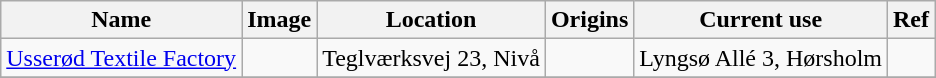<table class="wikitable sortable">
<tr>
<th>Name</th>
<th>Image</th>
<th>Location</th>
<th>Origins</th>
<th>Current use</th>
<th>Ref</th>
</tr>
<tr>
<td><a href='#'>Usserød Textile Factory</a></td>
<td></td>
<td>Teglværksvej 23, Nivå</td>
<td></td>
<td>Lyngsø Allé 3, Hørsholm</td>
<td></td>
</tr>
<tr>
</tr>
</table>
